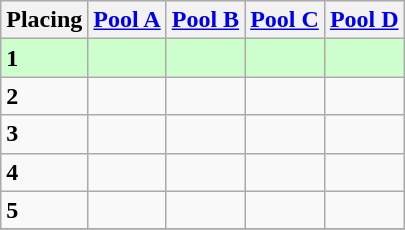<table class=wikitable style="border:1px solid #AAAAAA;">
<tr>
<th>Placing</th>
<th><a href='#'>Pool A</a></th>
<th><a href='#'>Pool B</a></th>
<th><a href='#'>Pool C</a></th>
<th><a href='#'>Pool D</a></th>
</tr>
<tr style="background: #ccffcc;">
<td><strong>1</strong></td>
<td></td>
<td></td>
<td></td>
<td></td>
</tr>
<tr>
<td><strong>2</strong></td>
<td></td>
<td></td>
<td></td>
<td></td>
</tr>
<tr>
<td><strong>3</strong></td>
<td></td>
<td></td>
<td></td>
<td></td>
</tr>
<tr>
<td><strong>4</strong></td>
<td></td>
<td></td>
<td></td>
<td></td>
</tr>
<tr>
<td><strong>5</strong></td>
<td></td>
<td></td>
<td></td>
<td></td>
</tr>
<tr>
</tr>
</table>
